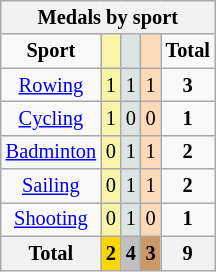<table class="wikitable" style="font-size:85%">
<tr style="background:#efefef;">
<th colspan=7>Medals by sport</th>
</tr>
<tr align=center>
<td><strong>Sport</strong></td>
<td bgcolor=#f7f6a8></td>
<td bgcolor=#dce5e5></td>
<td bgcolor=#ffdab9></td>
<td><strong>Total</strong></td>
</tr>
<tr align=center>
<td><a href='#'>Rowing</a></td>
<td style="background:#F7F6A8;">1</td>
<td style="background:#DCE5E5;">1</td>
<td style="background:#FFDAB9;">1</td>
<td><strong>3</strong></td>
</tr>
<tr align=center>
<td><a href='#'>Cycling</a></td>
<td style="background:#F7F6A8;">1</td>
<td style="background:#DCE5E5;">0</td>
<td style="background:#FFDAB9;">0</td>
<td><strong>1</strong></td>
</tr>
<tr align=center>
<td><a href='#'>Badminton</a></td>
<td style="background:#F7F6A8;">0</td>
<td style="background:#DCE5E5;">1</td>
<td style="background:#FFDAB9;">1</td>
<td><strong>2</strong></td>
</tr>
<tr align=center>
<td><a href='#'>Sailing</a></td>
<td style="background:#F7F6A8;">0</td>
<td style="background:#DCE5E5;">1</td>
<td style="background:#FFDAB9;">1</td>
<td><strong>2</strong></td>
</tr>
<tr align=center>
<td><a href='#'>Shooting</a></td>
<td style="background:#F7F6A8;">0</td>
<td style="background:#DCE5E5;">1</td>
<td style="background:#FFDAB9;">0</td>
<td><strong>1</strong></td>
</tr>
<tr align=center>
<th>Total</th>
<th style="background:gold;">2</th>
<th style="background:silver;">4</th>
<th style="background:#c96;">3</th>
<th>9</th>
</tr>
</table>
